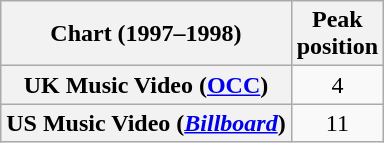<table class="wikitable sortable plainrowheaders" style="text-align:center;">
<tr>
<th>Chart (1997–1998)</th>
<th>Peak<br>position</th>
</tr>
<tr>
<th scope="row">UK Music Video (<a href='#'>OCC</a>)</th>
<td>4</td>
</tr>
<tr>
<th scope="row">US Music Video (<a href='#'><em>Billboard</em></a>)</th>
<td>11</td>
</tr>
</table>
